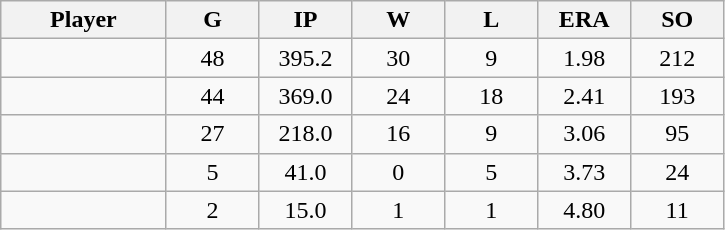<table class="wikitable sortable">
<tr>
<th bgcolor="#DDDDFF" width="16%">Player</th>
<th bgcolor="#DDDDFF" width="9%">G</th>
<th bgcolor="#DDDDFF" width="9%">IP</th>
<th bgcolor="#DDDDFF" width="9%">W</th>
<th bgcolor="#DDDDFF" width="9%">L</th>
<th bgcolor="#DDDDFF" width="9%">ERA</th>
<th bgcolor="#DDDDFF" width="9%">SO</th>
</tr>
<tr align="center">
<td></td>
<td>48</td>
<td>395.2</td>
<td>30</td>
<td>9</td>
<td>1.98</td>
<td>212</td>
</tr>
<tr align="center">
<td></td>
<td>44</td>
<td>369.0</td>
<td>24</td>
<td>18</td>
<td>2.41</td>
<td>193</td>
</tr>
<tr align="center">
<td></td>
<td>27</td>
<td>218.0</td>
<td>16</td>
<td>9</td>
<td>3.06</td>
<td>95</td>
</tr>
<tr align="center">
<td></td>
<td>5</td>
<td>41.0</td>
<td>0</td>
<td>5</td>
<td>3.73</td>
<td>24</td>
</tr>
<tr align="center">
<td></td>
<td>2</td>
<td>15.0</td>
<td>1</td>
<td>1</td>
<td>4.80</td>
<td>11</td>
</tr>
</table>
